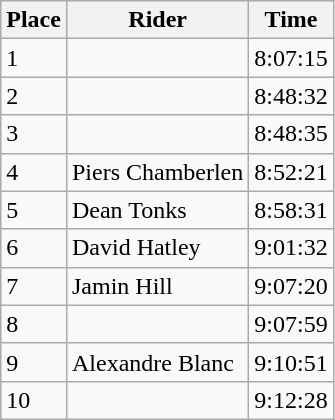<table class="wikitable">
<tr>
<th>Place</th>
<th>Rider</th>
<th>Time</th>
</tr>
<tr>
<td>1</td>
<td></td>
<td>8:07:15</td>
</tr>
<tr>
<td>2</td>
<td></td>
<td>8:48:32</td>
</tr>
<tr>
<td>3</td>
<td></td>
<td>8:48:35</td>
</tr>
<tr>
<td>4</td>
<td>Piers Chamberlen</td>
<td>8:52:21</td>
</tr>
<tr>
<td>5</td>
<td>Dean Tonks</td>
<td>8:58:31</td>
</tr>
<tr>
<td>6</td>
<td>David Hatley</td>
<td>9:01:32</td>
</tr>
<tr>
<td>7</td>
<td>Jamin Hill</td>
<td>9:07:20</td>
</tr>
<tr>
<td>8</td>
<td></td>
<td>9:07:59</td>
</tr>
<tr>
<td>9</td>
<td>Alexandre Blanc</td>
<td>9:10:51</td>
</tr>
<tr>
<td>10</td>
<td></td>
<td>9:12:28</td>
</tr>
</table>
